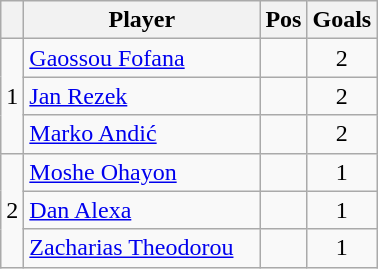<table class="wikitable">
<tr>
<th></th>
<th style="width:150px;">Player</th>
<th>Pos</th>
<th>Goals</th>
</tr>
<tr>
<td style="text-align:center;" rowspan="3">1</td>
<td> <a href='#'>Gaossou Fofana</a></td>
<td align=center></td>
<td align=center>2</td>
</tr>
<tr>
<td> <a href='#'>Jan Rezek</a></td>
<td align=center></td>
<td align=center>2</td>
</tr>
<tr>
<td> <a href='#'>Marko Andić</a></td>
<td align=center></td>
<td align=center>2</td>
</tr>
<tr>
<td style="text-align:center;" rowspan="3">2</td>
<td> <a href='#'>Moshe Ohayon</a></td>
<td align=center></td>
<td align=center>1</td>
</tr>
<tr>
<td> <a href='#'>Dan Alexa</a></td>
<td align=center></td>
<td align=center>1</td>
</tr>
<tr>
<td> <a href='#'>Zacharias Theodorou</a></td>
<td align=center></td>
<td align=center>1</td>
</tr>
</table>
